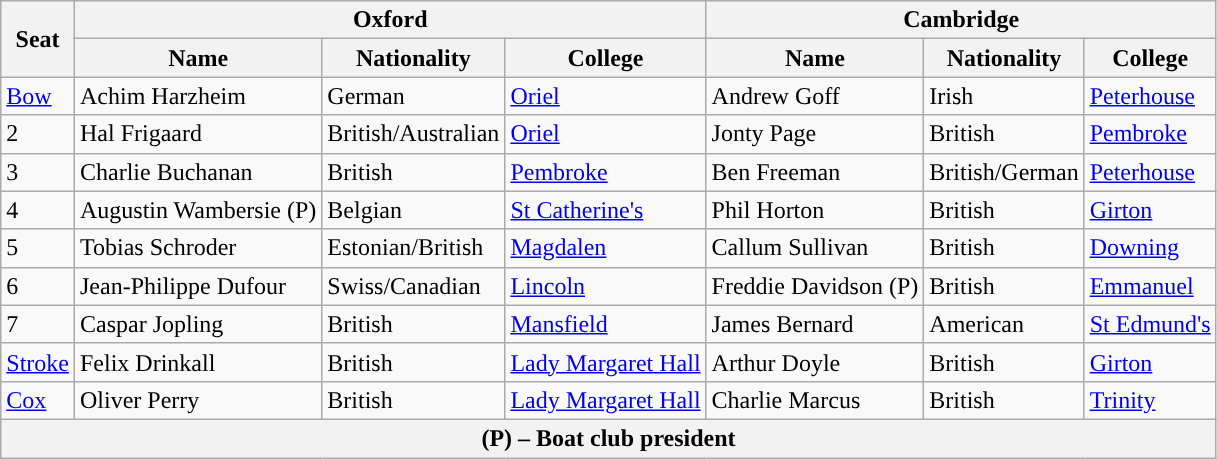<table class="wikitable">
<tr>
<th rowspan="2" scope="col">Seat</th>
<th colspan="3" scope="col">Oxford <br> </th>
<th colspan="3" scope="col">Cambridge <br> </th>
</tr>
<tr>
<th>Name</th>
<th>Nationality</th>
<th>College</th>
<th>Name</th>
<th>Nationality</th>
<th>College</th>
</tr>
<tr>
<td><a href='#'>Bow</a></td>
<td>Achim Harzheim</td>
<td>German</td>
<td><a href='#'>Oriel</a></td>
<td>Andrew Goff</td>
<td>Irish</td>
<td><a href='#'>Peterhouse</a></td>
</tr>
<tr>
<td>2</td>
<td>Hal Frigaard</td>
<td>British/Australian</td>
<td><a href='#'>Oriel</a></td>
<td>Jonty Page</td>
<td>British</td>
<td><a href='#'>Pembroke</a></td>
</tr>
<tr>
<td>3</td>
<td>Charlie Buchanan</td>
<td>British</td>
<td><a href='#'>Pembroke</a></td>
<td>Ben Freeman</td>
<td>British/German</td>
<td><a href='#'>Peterhouse</a></td>
</tr>
<tr>
<td>4</td>
<td>Augustin Wambersie (P)</td>
<td>Belgian</td>
<td><a href='#'>St Catherine's</a></td>
<td>Phil Horton</td>
<td>British</td>
<td><a href='#'>Girton</a></td>
</tr>
<tr>
<td>5</td>
<td>Tobias Schroder</td>
<td>Estonian/British</td>
<td><a href='#'>Magdalen</a></td>
<td>Callum Sullivan</td>
<td>British</td>
<td><a href='#'>Downing</a></td>
</tr>
<tr>
<td>6</td>
<td>Jean-Philippe Dufour</td>
<td>Swiss/Canadian</td>
<td><a href='#'>Lincoln</a></td>
<td>Freddie Davidson (P)</td>
<td>British</td>
<td><a href='#'>Emmanuel</a></td>
</tr>
<tr>
<td>7</td>
<td>Caspar Jopling</td>
<td>British</td>
<td><a href='#'>Mansfield</a></td>
<td>James Bernard</td>
<td>American</td>
<td><a href='#'>St Edmund's</a></td>
</tr>
<tr>
<td><a href='#'>Stroke</a></td>
<td>Felix Drinkall</td>
<td>British</td>
<td><a href='#'>Lady Margaret Hall</a></td>
<td>Arthur Doyle</td>
<td>British</td>
<td><a href='#'>Girton</a></td>
</tr>
<tr>
<td><a href='#'>Cox</a></td>
<td>Oliver Perry</td>
<td>British</td>
<td><a href='#'>Lady Margaret Hall</a></td>
<td>Charlie Marcus</td>
<td>British</td>
<td><a href='#'>Trinity</a></td>
</tr>
<tr>
<th colspan=7>(P) – Boat club president</th>
</tr>
</table>
